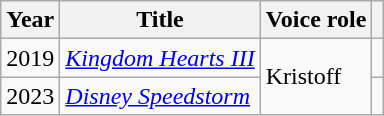<table class="wikitable plainrowheaders sortable">
<tr>
<th scope="col">Year</th>
<th scope="col">Title</th>
<th scope="col">Voice role</th>
<th scope="col" class="unsortable"></th>
</tr>
<tr>
<td>2019</td>
<td><em><a href='#'>Kingdom Hearts III</a></em></td>
<td rowspan="2">Kristoff</td>
<td></td>
</tr>
<tr>
<td>2023</td>
<td><em><a href='#'>Disney Speedstorm</a></em></td>
<td></td>
</tr>
</table>
